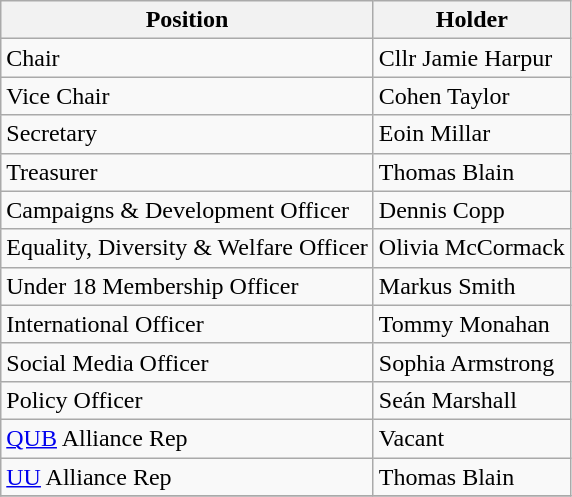<table class=wikitable>
<tr>
<th>Position</th>
<th>Holder</th>
</tr>
<tr>
<td>Chair</td>
<td>Cllr Jamie Harpur</td>
</tr>
<tr>
<td>Vice Chair</td>
<td>Cohen Taylor</td>
</tr>
<tr>
<td>Secretary</td>
<td>Eoin Millar</td>
</tr>
<tr>
<td>Treasurer</td>
<td>Thomas Blain</td>
</tr>
<tr>
<td>Campaigns & Development Officer</td>
<td>Dennis Copp</td>
</tr>
<tr>
<td>Equality, Diversity & Welfare Officer</td>
<td>Olivia McCormack</td>
</tr>
<tr>
<td>Under 18 Membership Officer</td>
<td>Markus Smith</td>
</tr>
<tr>
<td>International Officer</td>
<td>Tommy Monahan</td>
</tr>
<tr>
<td>Social Media Officer</td>
<td>Sophia Armstrong</td>
</tr>
<tr>
<td>Policy Officer</td>
<td>Seán Marshall</td>
</tr>
<tr>
<td><a href='#'>QUB</a> Alliance Rep</td>
<td>Vacant</td>
</tr>
<tr>
<td><a href='#'>UU</a> Alliance Rep</td>
<td>Thomas Blain</td>
</tr>
<tr>
</tr>
</table>
